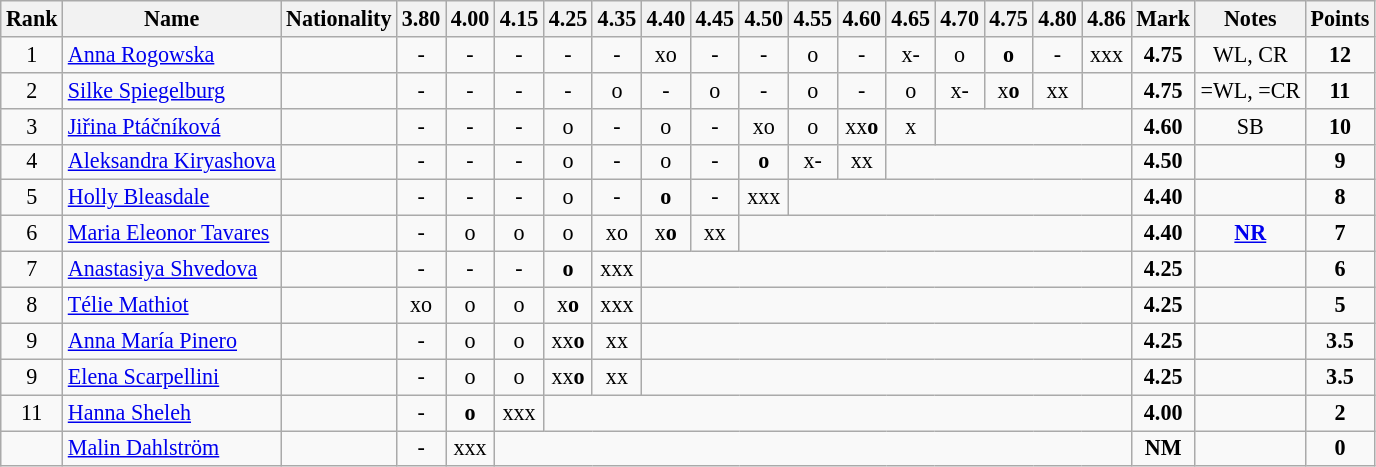<table class="wikitable sortable" style="text-align:center;font-size:92%">
<tr>
<th>Rank</th>
<th>Name</th>
<th>Nationality</th>
<th>3.80</th>
<th>4.00</th>
<th>4.15</th>
<th>4.25</th>
<th>4.35</th>
<th>4.40</th>
<th>4.45</th>
<th>4.50</th>
<th>4.55</th>
<th>4.60</th>
<th>4.65</th>
<th>4.70</th>
<th>4.75</th>
<th>4.80</th>
<th>4.86</th>
<th>Mark</th>
<th>Notes</th>
<th>Points</th>
</tr>
<tr>
<td>1</td>
<td align=left><a href='#'>Anna Rogowska</a></td>
<td align=left></td>
<td>-</td>
<td>-</td>
<td>-</td>
<td>-</td>
<td>-</td>
<td>xo</td>
<td>-</td>
<td>-</td>
<td>o</td>
<td>-</td>
<td>x-</td>
<td>o</td>
<td><strong>o</strong></td>
<td>-</td>
<td>xxx</td>
<td><strong>4.75</strong></td>
<td>WL, CR</td>
<td><strong>12</strong></td>
</tr>
<tr>
<td>2</td>
<td align=left><a href='#'>Silke Spiegelburg</a></td>
<td align=left></td>
<td>-</td>
<td>-</td>
<td>-</td>
<td>-</td>
<td>o</td>
<td>-</td>
<td>o</td>
<td>-</td>
<td>o</td>
<td>-</td>
<td>o</td>
<td>x-</td>
<td>x<strong>o</strong></td>
<td>xx</td>
<td></td>
<td><strong>4.75</strong></td>
<td>=WL, =CR</td>
<td><strong>11</strong></td>
</tr>
<tr>
<td>3</td>
<td align=left><a href='#'>Jiřina Ptáčníková</a></td>
<td align=left></td>
<td>-</td>
<td>-</td>
<td>-</td>
<td>o</td>
<td>-</td>
<td>o</td>
<td>-</td>
<td>xo</td>
<td>o</td>
<td>xx<strong>o</strong></td>
<td>x</td>
<td colspan=4></td>
<td><strong>4.60</strong></td>
<td>SB</td>
<td><strong>10</strong></td>
</tr>
<tr>
<td>4</td>
<td align=left><a href='#'>Aleksandra Kiryashova</a></td>
<td align=left></td>
<td>-</td>
<td>-</td>
<td>-</td>
<td>o</td>
<td>-</td>
<td>o</td>
<td>-</td>
<td><strong>o</strong></td>
<td>x-</td>
<td>xx</td>
<td colspan=5></td>
<td><strong>4.50</strong></td>
<td></td>
<td><strong>9</strong></td>
</tr>
<tr>
<td>5</td>
<td align=left><a href='#'>Holly Bleasdale</a></td>
<td align=left></td>
<td>-</td>
<td>-</td>
<td>-</td>
<td>o</td>
<td>-</td>
<td><strong>o</strong></td>
<td>-</td>
<td>xxx</td>
<td colspan=7></td>
<td><strong>4.40</strong></td>
<td></td>
<td><strong>8</strong></td>
</tr>
<tr>
<td>6</td>
<td align=left><a href='#'>Maria Eleonor Tavares</a></td>
<td align=left></td>
<td>-</td>
<td>o</td>
<td>o</td>
<td>o</td>
<td>xo</td>
<td>x<strong>o</strong></td>
<td>xx</td>
<td colspan=8></td>
<td><strong>4.40</strong></td>
<td><strong><a href='#'>NR</a></strong></td>
<td><strong>7</strong></td>
</tr>
<tr>
<td>7</td>
<td align=left><a href='#'>Anastasiya Shvedova</a></td>
<td align=left></td>
<td>-</td>
<td>-</td>
<td>-</td>
<td><strong>o</strong></td>
<td>xxx</td>
<td colspan=10></td>
<td><strong>4.25</strong></td>
<td></td>
<td><strong>6</strong></td>
</tr>
<tr>
<td>8</td>
<td align=left><a href='#'>Télie Mathiot</a></td>
<td align=left></td>
<td>xo</td>
<td>o</td>
<td>o</td>
<td>x<strong>o</strong></td>
<td>xxx</td>
<td colspan=10></td>
<td><strong>4.25</strong></td>
<td></td>
<td><strong>5</strong></td>
</tr>
<tr>
<td>9</td>
<td align=left><a href='#'>Anna María Pinero</a></td>
<td align=left></td>
<td>-</td>
<td>o</td>
<td>o</td>
<td>xx<strong>o</strong></td>
<td>xx</td>
<td colspan=10></td>
<td><strong>4.25</strong></td>
<td></td>
<td><strong>3.5</strong></td>
</tr>
<tr>
<td>9</td>
<td align=left><a href='#'>Elena Scarpellini</a></td>
<td align=left></td>
<td>-</td>
<td>o</td>
<td>o</td>
<td>xx<strong>o</strong></td>
<td>xx</td>
<td colspan=10></td>
<td><strong>4.25</strong></td>
<td></td>
<td><strong>3.5</strong></td>
</tr>
<tr>
<td>11</td>
<td align=left><a href='#'>Hanna Sheleh</a></td>
<td align=left></td>
<td>-</td>
<td><strong>o</strong></td>
<td>xxx</td>
<td colspan=12></td>
<td><strong>4.00</strong></td>
<td></td>
<td><strong>2</strong></td>
</tr>
<tr>
<td></td>
<td align=left><a href='#'>Malin Dahlström</a></td>
<td align=left></td>
<td>-</td>
<td>xxx</td>
<td colspan=13></td>
<td><strong>NM</strong></td>
<td></td>
<td><strong>0</strong></td>
</tr>
</table>
